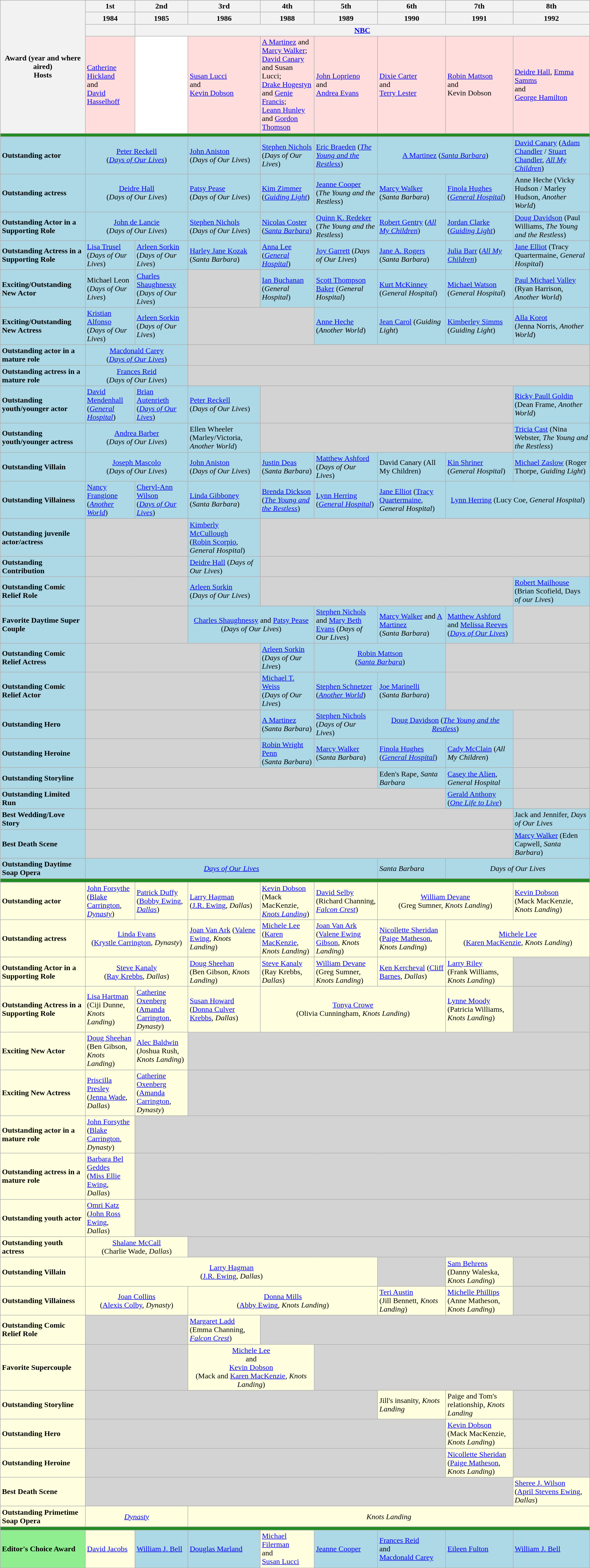<table class="wikitable">
<tr>
<th rowspan="4">Award (year and where aired)<br>Hosts</th>
<th>1st</th>
<th>2nd</th>
<th>3rd</th>
<th>4th</th>
<th>5th</th>
<th>6th</th>
<th>7th</th>
<th>8th</th>
</tr>
<tr>
<th>1984</th>
<th>1985</th>
<th>1986</th>
<th>1988</th>
<th>1989</th>
<th>1990</th>
<th>1991</th>
<th>1992</th>
</tr>
<tr>
<th> </th>
<th colspan="7" align="center"><a href='#'>NBC</a></th>
</tr>
<tr>
<td style="background:#FFDDDD"><a href='#'>Catherine Hickland</a><br>and<br><a href='#'>David Hasselhoff</a></td>
<td style="background:#FFFFFF"></td>
<td style="background:#FFDDDD"><a href='#'>Susan Lucci</a><br>and<br><a href='#'>Kevin Dobson</a></td>
<td style="background:#FFDDDD"><a href='#'>A Martinez</a> and <a href='#'>Marcy Walker</a>;<br><a href='#'>David Canary</a> and Susan Lucci;<br><a href='#'>Drake Hogestyn</a> and <a href='#'>Genie Francis</a>;<br><a href='#'>Leann Hunley</a> and <a href='#'>Gordon Thomson</a></td>
<td style="background:#FFDDDD"><a href='#'>John Loprieno</a><br>and<br><a href='#'>Andrea Evans</a></td>
<td style="background:#FFDDDD"><a href='#'>Dixie Carter</a><br>and<br><a href='#'>Terry Lester</a></td>
<td style="background:#FFDDDD"><a href='#'>Robin Mattson</a><br>and<br>Kevin Dobson</td>
<td style="background:#FFDDDD"><a href='#'>Deidre Hall</a>, <a href='#'>Emma Samms</a><br>and<br><a href='#'>George Hamilton</a></td>
</tr>
<tr>
<td colspan="9" bgcolor="#228B22"></td>
</tr>
<tr>
<td style="background:lightblue;"><strong>Outstanding actor</strong></td>
<td style="background:lightblue;" colspan="2" align="center"><a href='#'>Peter Reckell</a><br>(<em><a href='#'>Days of Our Lives</a></em>)</td>
<td style="background:lightblue;"><a href='#'>John Aniston</a><br>(<em>Days of Our Lives</em>)</td>
<td style="background:lightblue;"><a href='#'>Stephen Nichols</a><br>(<em>Days of Our Lives</em>)</td>
<td style="background:lightblue;"><a href='#'>Eric Braeden</a> (<em><a href='#'>The Young and the Restless</a></em>)</td>
<td style="background:lightblue;" colspan="2" align="center"><a href='#'>A Martinez</a> (<em><a href='#'>Santa Barbara</a></em>)</td>
<td style="background:lightblue;"><a href='#'>David Canary</a> (<a href='#'>Adam Chandler</a> / <a href='#'>Stuart Chandler</a>, <em><a href='#'>All My Children</a></em>)</td>
</tr>
<tr>
<td style="background:lightblue;"><strong>Outstanding actress</strong></td>
<td style="background:lightblue;" colspan="2" align="center"><a href='#'>Deidre Hall</a><br>(<em>Days of Our Lives</em>)</td>
<td style="background:lightblue;"><a href='#'>Patsy Pease</a><br>(<em>Days of Our Lives</em>)</td>
<td style="background:lightblue;"><a href='#'>Kim Zimmer</a><br>(<em><a href='#'>Guiding Light</a></em>)</td>
<td style="background:lightblue;"><a href='#'>Jeanne Cooper</a> (<em>The Young and the Restless</em>)</td>
<td style="background:lightblue;"><a href='#'>Marcy Walker</a><br>(<em>Santa Barbara</em>)</td>
<td style="background:lightblue;"><a href='#'>Finola Hughes</a> (<em><a href='#'>General Hospital</a></em>)</td>
<td style="background:lightblue;">Anne Heche (Vicky Hudson / Marley Hudson, <em>Another World</em>)</td>
</tr>
<tr>
<td style="background:lightblue;"><strong>Outstanding Actor in a Supporting Role</strong></td>
<td style="background:lightblue;" colspan="2" align="center"><a href='#'>John de Lancie</a><br>(<em>Days of Our Lives</em>)</td>
<td style="background:lightblue;"><a href='#'>Stephen Nichols</a><br>(<em>Days of Our Lives</em>)</td>
<td style="background:lightblue;"><a href='#'>Nicolas Coster</a><br>(<em><a href='#'>Santa Barbara</a></em>)</td>
<td style="background:lightblue;"><a href='#'>Quinn K. Redeker</a> (<em>The Young and the Restless</em>)</td>
<td style="background:lightblue;"><a href='#'>Robert Gentry</a> (<em><a href='#'>All My Children</a></em>)</td>
<td style="background:lightblue;"><a href='#'>Jordan Clarke</a> (<em><a href='#'>Guiding Light</a></em>)</td>
<td style="background:lightblue;"><a href='#'>Doug Davidson</a> (Paul Williams, <em>The Young and the Restless</em>)</td>
</tr>
<tr>
<td style="background:lightblue;"><strong>Outstanding Actress in a Supporting Role</strong></td>
<td style="background:lightblue;"><a href='#'>Lisa Trusel</a><br>(<em>Days of Our Lives</em>)</td>
<td style="background:lightblue;"><a href='#'>Arleen Sorkin</a><br>(<em>Days of Our Lives</em>)</td>
<td style="background:lightblue;"><a href='#'>Harley Jane Kozak</a><br>(<em>Santa Barbara</em>)</td>
<td style="background:lightblue;"><a href='#'>Anna Lee</a><br>(<em><a href='#'>General Hospital</a></em>)</td>
<td style="background:lightblue;"><a href='#'>Joy Garrett</a> (<em>Days of Our Lives</em>)</td>
<td style="background:lightblue;"><a href='#'>Jane A. Rogers</a><br>(<em>Santa Barbara</em>)</td>
<td style="background:lightblue;"><a href='#'>Julia Barr</a> (<em><a href='#'>All My Children</a></em>)</td>
<td style="background:lightblue;"><a href='#'>Jane Elliot</a> (Tracy Quartermaine, <em>General Hospital</em>)</td>
</tr>
<tr>
<td style="background:lightblue;"><strong>Exciting/Outstanding New Actor</strong></td>
<td style="background:lightblue;">Michael Leon<br>(<em>Days of Our Lives</em>)</td>
<td style="background:lightblue;"><a href='#'>Charles Shaughnessy</a><br>(<em>Days of Our Lives</em>)</td>
<td style="background:lightgrey;"></td>
<td style="background:lightblue;"><a href='#'>Ian Buchanan</a><br>(<em>General Hospital</em>)</td>
<td style="background:lightblue;"><a href='#'>Scott Thompson Baker</a> (<em>General Hospital</em>)</td>
<td style="background:lightblue;"><a href='#'>Kurt McKinney</a> (<em>General Hospital</em>)</td>
<td style="background:lightblue;"><a href='#'>Michael Watson</a> (<em>General Hospital</em>)</td>
<td style="background:lightblue;"><a href='#'>Paul Michael Valley</a> (Ryan Harrison, <em>Another World</em>)</td>
</tr>
<tr>
<td style="background:lightblue;"><strong>Exciting/Outstanding New Actress</strong></td>
<td style="background:lightblue;"><a href='#'>Kristian Alfonso</a><br>(<em>Days of Our Lives</em>)</td>
<td style="background:lightblue;"><a href='#'>Arleen Sorkin</a><br>(<em>Days of Our Lives</em>)</td>
<td style="background:lightgrey;" colspan="2"> </td>
<td style="background:lightblue;"><a href='#'>Anne Heche</a> (<em>Another World</em>)</td>
<td style="background:lightblue;"><a href='#'>Jean Carol</a> (<em>Guiding Light</em>)</td>
<td style="background:lightblue;"><a href='#'>Kimberley Simms</a> (<em>Guiding Light</em>)</td>
<td style="background:lightblue;"><a href='#'>Alla Korot</a><br>(Jenna Norris, <em>Another World</em>)</td>
</tr>
<tr>
<td style="background:lightblue;"><strong>Outstanding actor in a mature role</strong></td>
<td style="background:lightblue;" colspan="2" align="center"><a href='#'>Macdonald Carey</a><br>(<em><a href='#'>Days of Our Lives</a></em>)</td>
<td style="background:lightgrey;" colspan="6"> </td>
</tr>
<tr>
<td style="background:lightblue;"><strong>Outstanding actress in a mature role</strong></td>
<td style="background:lightblue;" colspan="2" align="center"><a href='#'>Frances Reid</a><br>(<em>Days of Our Lives</em>)</td>
<td style="background:lightgrey;" colspan="6"> </td>
</tr>
<tr>
<td style="background:lightblue;"><strong>Outstanding youth/younger actor</strong></td>
<td style="background:lightblue;"><a href='#'>David Mendenhall</a><br>(<em><a href='#'>General Hospital</a></em>)</td>
<td style="background:lightblue;"><a href='#'>Brian Autenrieth</a><br>(<em><a href='#'>Days of Our Lives</a></em>)</td>
<td style="background:lightblue;"><a href='#'>Peter Reckell</a><br>(<em>Days of Our Lives</em>)</td>
<td style="background:lightgrey;" colspan="4"> </td>
<td style="background:lightblue;"><a href='#'>Ricky Paull Goldin</a><br>(Dean Frame, <em>Another World</em>)</td>
</tr>
<tr>
<td style="background:lightblue;"><strong>Outstanding youth/younger actress</strong></td>
<td style="background:lightblue;" colspan="2" align="center"><a href='#'>Andrea Barber</a><br>(<em>Days of Our Lives</em>)</td>
<td style="background:lightblue;">Ellen Wheeler<br>(Marley/Victoria, <em>Another World</em>)</td>
<td style="background:lightgrey;" colspan="4"> </td>
<td style="background:lightblue;"><a href='#'>Tricia Cast</a> (Nina Webster, <em>The Young and the Restless</em>)</td>
</tr>
<tr>
<td style="background:lightblue;"><strong>Outstanding Villain</strong></td>
<td style="background:lightblue;" colspan="2" align="center"><a href='#'>Joseph Mascolo</a><br>(<em>Days of Our Lives</em>)</td>
<td style="background:lightblue;"><a href='#'>John Aniston</a><br>(<em>Days of Our Lives</em>)</td>
<td style="background:lightblue;"><a href='#'>Justin Deas</a><br>(<em>Santa Barbara</em>)</td>
<td style="background:lightblue;"><a href='#'>Matthew Ashford</a> (<em>Days of Our Lives</em>)</td>
<td style="background:lightblue;">David Canary (All My Children)</td>
<td style="background:lightblue;"><a href='#'>Kin Shriner</a> (<em>General Hospital</em>)</td>
<td style="background:lightblue;"><a href='#'>Michael Zaslow</a> (Roger Thorpe, <em>Guiding Light</em>)</td>
</tr>
<tr>
<td style="background:lightblue;"><strong>Outstanding Villainess</strong></td>
<td style="background:lightblue;"><a href='#'>Nancy Frangione</a><br>(<em><a href='#'>Another World</a></em>)</td>
<td style="background:lightblue;"><a href='#'>Cheryl-Ann Wilson</a><br>(<em><a href='#'>Days of Our Lives</a></em>)</td>
<td style="background:lightblue;"><a href='#'>Linda Gibboney</a><br>(<em>Santa Barbara</em>)</td>
<td style="background:lightblue;"><a href='#'>Brenda Dickson</a><br>(<em><a href='#'>The Young and the Restless</a></em>)</td>
<td style="background:lightblue;"><a href='#'>Lynn Herring</a> (<em><a href='#'>General Hospital</a></em>)</td>
<td style="background:lightblue;"><a href='#'>Jane Elliot</a> (<a href='#'>Tracy Quartermaine</a>, <em>General Hospital</em>)</td>
<td style="background:lightblue;" colspan="2" align="center"><a href='#'>Lynn Herring</a> (Lucy Coe, <em>General Hospital</em>)</td>
</tr>
<tr>
<td style="background:lightblue;"><strong>Outstanding juvenile actor/actress</strong></td>
<td style="background:lightgrey;" colspan="2"> </td>
<td style="background:lightblue;"><a href='#'>Kimberly McCullough</a><br>(<a href='#'>Robin Scorpio</a>, <em>General Hospital</em>)</td>
<td style="background:lightgrey;" colspan="5"> </td>
</tr>
<tr>
<td style="background:lightblue;"><strong>Outstanding Contribution</strong></td>
<td style="background:lightgrey;" colspan="2"> </td>
<td style="background:lightblue;"><a href='#'>Deidre Hall</a> (<em>Days of Our Lives</em>)</td>
<td style="background:lightgrey;" colspan="5"> </td>
</tr>
<tr>
<td style="background:lightblue;"><strong>Outstanding Comic Relief Role</strong></td>
<td style="background:lightgrey;" colspan="2"> </td>
<td style="background:lightblue;"><a href='#'>Arleen Sorkin</a><br>(<em>Days of Our Lives</em>)</td>
<td style="background:lightgrey;" colspan="4"> </td>
<td style="background:lightblue;"><a href='#'>Robert Mailhouse</a> (Brian Scofield, Days <em>of our Lives</em>)</td>
</tr>
<tr>
<td style="background:lightblue;"><strong>Favorite Daytime Super Couple</strong></td>
<td style="background:lightgrey;" colspan="2"> </td>
<td style="background:lightblue;" colspan="2"  align="center"><a href='#'>Charles Shaughnessy</a> and <a href='#'>Patsy Pease</a><br>(<em>Days of Our Lives</em>)</td>
<td style="background:lightblue;"><a href='#'>Stephen Nichols</a> and <a href='#'>Mary Beth Evans</a> (<em>Days of Our Lives</em>)</td>
<td style="background:lightblue;"><a href='#'>Marcy Walker</a> and <a href='#'>A Martinez</a><br>(<em>Santa Barbara</em>)</td>
<td style="background:lightblue;"><a href='#'>Matthew Ashford</a> and <a href='#'>Melissa Reeves</a> (<em><a href='#'>Days of Our Lives</a></em>)</td>
<td style="background:lightgrey;"> </td>
</tr>
<tr>
<td style="background:lightblue;"><strong>Outstanding Comic Relief Actress</strong></td>
<td style="background:lightgrey;" colspan="3"> </td>
<td style="background:lightblue;"><a href='#'>Arleen Sorkin</a><br>(<em>Days of Our Lives</em>)</td>
<td style="background:lightblue;" colspan="2" align="center"><a href='#'>Robin Mattson</a><br>(<em><a href='#'>Santa Barbara</a></em>)</td>
<td style="background:lightgrey;" colspan="2"> </td>
</tr>
<tr>
<td style="background:lightblue;"><strong>Outstanding Comic Relief Actor</strong></td>
<td style="background:lightgrey;" colspan="3"> </td>
<td style="background:lightblue;"><a href='#'>Michael T. Weiss</a><br>(<em>Days of Our Lives</em>)</td>
<td style="background:lightblue;"><a href='#'>Stephen Schnetzer</a> (<em><a href='#'>Another World</a></em>)</td>
<td style="background:lightblue;"><a href='#'>Joe Marinelli</a><br>(<em>Santa Barbara</em>)</td>
<td style="background:lightgrey;" colspan="2"> </td>
</tr>
<tr>
<td style="background:lightblue;"><strong>Outstanding Hero</strong></td>
<td style="background:lightgrey;" colspan="3"> </td>
<td style="background:lightblue;"><a href='#'>A Martinez</a><br>(<em>Santa Barbara</em>)</td>
<td style="background:lightblue;"><a href='#'>Stephen Nichols</a> (<em>Days of Our Lives</em>)</td>
<td style="background:lightblue;" colspan="2"  align="center"><a href='#'>Doug Davidson</a> (<em><a href='#'>The Young and the Restless</a></em>)</td>
<td style="background:lightgrey;"> </td>
</tr>
<tr>
<td style="background:lightblue;"><strong>Outstanding Heroine</strong></td>
<td style="background:lightgrey;" colspan="3"> </td>
<td style="background:lightblue;"><a href='#'>Robin Wright Penn</a><br>(<em>Santa Barbara</em>)</td>
<td style="background:lightblue;"><a href='#'>Marcy Walker</a><br>(<em>Santa Barbara</em>)</td>
<td style="background:lightblue;"><a href='#'>Finola Hughes</a> (<em><a href='#'>General Hospital</a></em>)</td>
<td style="background:lightblue;"><a href='#'>Cady McClain</a> (<em>All My Children</em>)</td>
<td style="background:lightgrey;"> </td>
</tr>
<tr>
<td style="background:lightblue;"><strong>Outstanding Storyline</strong></td>
<td style="background:lightgrey;" colspan="5"> </td>
<td style="background:lightblue;">Eden's Rape, <em>Santa Barbara</em></td>
<td style="background:lightblue;"><a href='#'>Casey the Alien</a>, <em>General Hospital</em></td>
<td style="background:lightgrey;"> </td>
</tr>
<tr>
<td style="background:lightblue;"><strong>Outstanding Limited Run</strong></td>
<td style="background:lightgrey;" colspan="6"> </td>
<td style="background:lightblue;"><a href='#'>Gerald Anthony</a> (<em><a href='#'>One Life to Live</a></em>)</td>
<td style="background:lightgrey;"> </td>
</tr>
<tr>
<td style="background:lightblue;"><strong>Best Wedding/Love Story</strong></td>
<td style="background:lightgrey;" colspan="7"> </td>
<td style="background:lightblue;">Jack and Jennifer, <em>Days of Our Lives</em></td>
</tr>
<tr>
<td style="background:lightblue;"><strong>Best Death Scene</strong></td>
<td style="background:lightgrey;" colspan="7"> </td>
<td style="background:lightblue;"><a href='#'>Marcy Walker</a> (Eden Capwell, <em>Santa Barbara</em>)</td>
</tr>
<tr>
<td style="background:lightblue;"><strong>Outstanding Daytime Soap Opera</strong></td>
<td style="background:lightblue;" colspan="5" align="center"><em><a href='#'>Days of Our Lives</a></em></td>
<td style="background:lightblue;"><em>Santa Barbara</em></td>
<td style="background:lightblue;" colspan="2" align="center"><em>Days of Our Lives</em></td>
</tr>
<tr>
<td colspan="9" bgcolor="#228B22"></td>
</tr>
<tr>
<td style="background:lightyellow;"><strong>Outstanding actor</strong></td>
<td style="background:lightyellow;"><a href='#'>John Forsythe</a><br>(<a href='#'>Blake Carrington</a>, <em><a href='#'>Dynasty</a></em>)</td>
<td style="background:lightyellow;"><a href='#'>Patrick Duffy</a><br>(<a href='#'>Bobby Ewing</a>, <em><a href='#'>Dallas</a></em>)</td>
<td style="background:lightyellow;"><a href='#'>Larry Hagman</a><br>(<a href='#'>J.R. Ewing</a>, <em>Dallas</em>)</td>
<td style="background:lightyellow;"><a href='#'>Kevin Dobson</a><br>(Mack MacKenzie, <em><a href='#'>Knots Landing</a></em>)</td>
<td style="background:lightyellow;"><a href='#'>David Selby</a> (Richard Channing, <em><a href='#'>Falcon Crest</a></em>)</td>
<td style="background:lightyellow;" colspan="2" align="center"><a href='#'>William Devane</a><br>(Greg Sumner, <em>Knots Landing</em>)</td>
<td style="background:lightyellow;"><a href='#'>Kevin Dobson</a><br>(Mack MacKenzie, <em>Knots Landing</em>)</td>
</tr>
<tr>
<td style="background:lightyellow;"><strong>Outstanding actress</strong></td>
<td style="background:lightyellow;" colspan="2" align="center"><a href='#'>Linda Evans</a><br>(<a href='#'>Krystle Carrington</a>, <em>Dynasty</em>)</td>
<td style="background:lightyellow;"><a href='#'>Joan Van Ark</a> (<a href='#'>Valene Ewing</a>, <em>Knots Landing</em>)</td>
<td style="background:lightyellow;"><a href='#'>Michele Lee</a><br>(<a href='#'>Karen MacKenzie</a>, <em>Knots Landing</em>)</td>
<td style="background:lightyellow;"><a href='#'>Joan Van Ark</a><br>(<a href='#'>Valene Ewing Gibson</a>, <em>Knots Landing</em>)</td>
<td style="background:lightyellow;"><a href='#'>Nicollette Sheridan</a><br>(<a href='#'>Paige Matheson</a>, <em>Knots Landing</em>)</td>
<td style="background:lightyellow;" colspan="2" align="center"><a href='#'>Michele Lee</a><br>(<a href='#'>Karen MacKenzie</a>, <em>Knots Landing</em>)</td>
</tr>
<tr>
<td style="background:lightyellow;"><strong>Outstanding Actor in a Supporting Role</strong></td>
<td style="background:lightyellow;" colspan="2" align="center"><a href='#'>Steve Kanaly</a><br>(<a href='#'>Ray Krebbs</a>, <em>Dallas</em>)</td>
<td style="background:lightyellow;"><a href='#'>Doug Sheehan</a><br>(Ben Gibson, <em>Knots Landing</em>)</td>
<td style="background:lightyellow;"><a href='#'>Steve Kanaly</a><br>(Ray Krebbs, <em>Dallas</em>)</td>
<td style="background:lightyellow;"><a href='#'>William Devane</a><br>(Greg Sumner, <em>Knots Landing</em>)</td>
<td style="background:lightyellow;"><a href='#'>Ken Kercheval</a> (<a href='#'>Cliff Barnes</a>, <em>Dallas</em>)</td>
<td style="background:lightyellow;"><a href='#'>Larry Riley</a><br>(Frank Williams, <em>Knots Landing</em>)</td>
<td style="background:lightgrey;"> </td>
</tr>
<tr>
<td style="background:lightyellow;"><strong>Outstanding Actress in a Supporting Role</strong></td>
<td style="background:lightyellow;"><a href='#'>Lisa Hartman</a><br>(Ciji Dunne, <em>Knots Landing</em>)</td>
<td style="background:lightyellow;"><a href='#'>Catherine Oxenberg</a><br>(<a href='#'>Amanda Carrington</a>, <em>Dynasty</em>)</td>
<td style="background:lightyellow;"><a href='#'>Susan Howard</a><br>(<a href='#'>Donna Culver Krebbs</a>, <em>Dallas</em>)</td>
<td style="background:lightyellow;" colspan="3" align="center"><a href='#'>Tonya Crowe</a><br>(Olivia Cunningham, <em>Knots Landing</em>)</td>
<td style="background:lightyellow;"><a href='#'>Lynne Moody</a> (Patricia Williams, <em>Knots Landing</em>)</td>
<td style="background:lightgrey;"> </td>
</tr>
<tr>
<td style="background:lightyellow;"><strong>Exciting New Actor</strong></td>
<td style="background:lightyellow;"><a href='#'>Doug Sheehan</a><br>(Ben Gibson, <em>Knots Landing</em>)</td>
<td style="background:lightyellow;"><a href='#'>Alec Baldwin</a><br>(Joshua Rush, <em>Knots Landing</em>)</td>
<td style="background:lightgrey;" colspan="6"> </td>
</tr>
<tr>
<td style="background:lightyellow;"><strong>Exciting New Actress</strong></td>
<td style="background:lightyellow;"><a href='#'>Priscilla Presley</a><br>(<a href='#'>Jenna Wade</a>, <em>Dallas</em>)</td>
<td style="background:lightyellow;"><a href='#'>Catherine Oxenberg</a><br>(<a href='#'>Amanda Carrington</a>, <em>Dynasty</em>)</td>
<td style="background:lightgrey;" colspan="6"> </td>
</tr>
<tr>
<td style="background:lightyellow;"><strong>Outstanding actor in a mature role</strong></td>
<td style="background:lightyellow;"><a href='#'>John Forsythe</a><br>(<a href='#'>Blake Carrington</a>, <em>Dynasty</em>)</td>
<td style="background:lightgrey;" colspan="7"> </td>
</tr>
<tr>
<td style="background:lightyellow;"><strong>Outstanding actress in a mature role</strong></td>
<td style="background:lightyellow;"><a href='#'>Barbara Bel Geddes</a><br>(<a href='#'>Miss Ellie Ewing</a>, <em>Dallas</em>)</td>
<td style="background:lightgrey;" colspan="7"> </td>
</tr>
<tr>
<td style="background:lightyellow;"><strong>Outstanding youth actor</strong></td>
<td style="background:lightyellow;"><a href='#'>Omri Katz</a><br>(<a href='#'>John Ross Ewing</a>, <em>Dallas</em>)</td>
<td style="background:lightgrey;" colspan="7"> </td>
</tr>
<tr>
<td style="background:lightyellow;"><strong>Outstanding youth actress</strong></td>
<td style="background:lightyellow;" colspan="2" align="center"><a href='#'>Shalane McCall</a><br>(Charlie Wade, <em>Dallas</em>)</td>
<td style="background:lightgrey;" colspan="6"> </td>
</tr>
<tr>
<td style="background:lightyellow;"><strong>Outstanding Villain</strong></td>
<td style="background:lightyellow;" colspan="5" align="center"><a href='#'>Larry Hagman</a><br>(<a href='#'>J.R. Ewing</a>, <em>Dallas</em>)</td>
<td style="background:lightgrey;"> </td>
<td style="background:lightyellow;"><a href='#'>Sam Behrens</a> (Danny Waleska, <em>Knots Landing</em>)</td>
<td style="background:lightgrey;"> </td>
</tr>
<tr>
<td style="background:lightyellow;"><strong>Outstanding Villainess</strong></td>
<td style="background:lightyellow;" colspan="2" align="center"><a href='#'>Joan Collins</a><br>(<a href='#'>Alexis Colby</a>, <em>Dynasty</em>)</td>
<td style="background:lightyellow;" colspan="3" align="center"><a href='#'>Donna Mills</a><br>(<a href='#'>Abby Ewing</a>, <em>Knots Landing</em>)</td>
<td style="background:lightyellow;"><a href='#'>Teri Austin</a><br>(Jill Bennett, <em>Knots Landing</em>)</td>
<td style="background:lightyellow;"><a href='#'>Michelle Phillips</a> (Anne Matheson, <em>Knots Landing</em>)</td>
<td style="background:lightgrey;"> </td>
</tr>
<tr>
<td style="background:lightyellow;"><strong>Outstanding Comic Relief Role</strong></td>
<td style="background:lightgrey;" colspan="2" align="center"> </td>
<td style="background:lightyellow;"><a href='#'>Margaret Ladd</a><br>(Emma Channing, <em><a href='#'>Falcon Crest</a></em>)</td>
<td style="background:lightgrey;" colspan="5"></td>
</tr>
<tr>
<td style="background:lightyellow;"><strong>Favorite Supercouple</strong></td>
<td style="background:lightgrey;" colspan="2"> </td>
<td style="background:lightyellow;" colspan="2" align="center"><a href='#'>Michele Lee</a><br>and<br><a href='#'>Kevin Dobson</a><br>(Mack and <a href='#'>Karen MacKenzie</a>, <em>Knots Landing</em>)</td>
<td style="background:lightgrey;" colspan="4"> </td>
</tr>
<tr>
<td style="background:lightyellow;"><strong>Outstanding Storyline</strong></td>
<td style="background:lightgrey;" colspan="5"> </td>
<td style="background:lightyellow;">Jill's insanity, <em>Knots Landing</em></td>
<td style="background:lightyellow;">Paige and Tom's relationship, <em>Knots Landing</em></td>
<td style="background:lightgrey;"> </td>
</tr>
<tr>
<td style="background:lightyellow;"><strong>Outstanding Hero</strong></td>
<td style="background:lightgrey;" colspan="6"> </td>
<td style="background:lightyellow;"><a href='#'>Kevin Dobson</a> (Mack MacKenzie, <em>Knots Landing</em>)</td>
<td style="background:lightgrey;"> </td>
</tr>
<tr>
<td style="background:lightyellow;"><strong>Outstanding Heroine</strong></td>
<td style="background:lightgrey;" colspan="6"></td>
<td style="background:lightyellow;"><a href='#'>Nicollette Sheridan</a><br>(<a href='#'>Paige Matheson</a>, <em>Knots Landing</em>)</td>
<td style="background:lightgrey;"> </td>
</tr>
<tr>
<td style="background:lightyellow;"><strong>Best Death Scene</strong></td>
<td style="background:lightgrey;" colspan="7"> </td>
<td style="background:lightyellow;"><a href='#'>Sheree J. Wilson</a><br>(<a href='#'>April Stevens Ewing</a>, <em>Dallas</em>)</td>
</tr>
<tr>
<td style="background:lightyellow;"><strong>Outstanding Primetime Soap Opera</strong></td>
<td style="background:lightyellow;" colspan="2" align="center"><em><a href='#'>Dynasty</a></em></td>
<td style="background:lightyellow;" colspan="6" align="center"><em>Knots Landing</em></td>
</tr>
<tr>
<td colspan="9" bgcolor="#228B22"></td>
</tr>
<tr>
<td style="background:lightgreen;"><strong>Editor's Choice Award</strong></td>
<td style="background:lightyellow;"><a href='#'>David Jacobs</a></td>
<td style="background:lightblue;"><a href='#'>William J. Bell</a></td>
<td style="background:lightblue;"><a href='#'>Douglas Marland</a></td>
<td style="background:lightyellow;"><a href='#'>Michael Filerman</a><br>and<br><a href='#'>Susan Lucci</a></td>
<td style="background:lightblue;"><a href='#'>Jeanne Cooper</a></td>
<td style="background:lightblue;"><a href='#'>Frances Reid</a><br>and<br><a href='#'>Macdonald Carey</a></td>
<td style="background:lightblue;"><a href='#'>Eileen Fulton</a></td>
<td style="background:lightblue;"><a href='#'>William J. Bell</a></td>
</tr>
</table>
